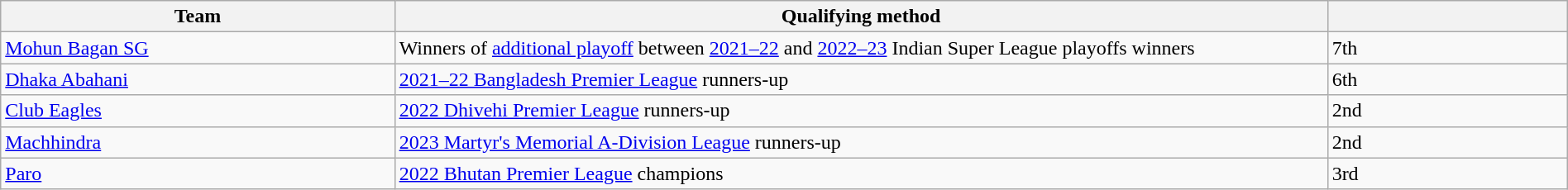<table class="wikitable" style="table-layout:fixed;width:100%;">
<tr>
<th width=25%>Team</th>
<th width=60%>Qualifying method</th>
<th width=15%> </th>
</tr>
<tr>
<td> <a href='#'>Mohun Bagan SG</a></td>
<td>Winners of <a href='#'>additional playoff</a> between <a href='#'>2021–22</a> and <a href='#'>2022–23</a> Indian Super League playoffs winners</td>
<td>7th </td>
</tr>
<tr>
<td> <a href='#'>Dhaka Abahani</a></td>
<td><a href='#'>2021–22 Bangladesh Premier League</a> runners-up</td>
<td>6th </td>
</tr>
<tr>
<td> <a href='#'>Club Eagles</a></td>
<td><a href='#'>2022 Dhivehi Premier League</a> runners-up</td>
<td>2nd </td>
</tr>
<tr>
<td> <a href='#'>Machhindra</a></td>
<td><a href='#'>2023 Martyr's Memorial A-Division League</a> runners-up</td>
<td>2nd </td>
</tr>
<tr>
<td> <a href='#'>Paro</a></td>
<td><a href='#'>2022 Bhutan Premier League</a> champions</td>
<td>3rd </td>
</tr>
</table>
